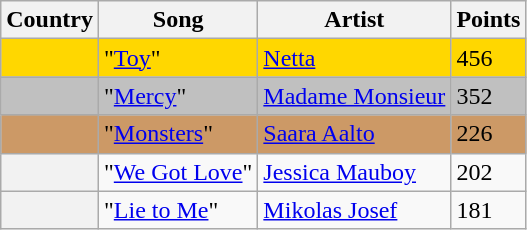<table class="wikitable plainrowheaders">
<tr>
<th scope="col">Country</th>
<th scope="col">Song</th>
<th scope="col">Artist</th>
<th scope="col">Points</th>
</tr>
<tr style="background:gold;">
<th scope="row" style="background:gold;"></th>
<td>"<a href='#'>Toy</a>"</td>
<td><a href='#'>Netta</a></td>
<td>456</td>
</tr>
<tr style="background:silver;">
<th scope="row" style="background:silver;"></th>
<td>"<a href='#'>Mercy</a>"</td>
<td><a href='#'>Madame Monsieur</a></td>
<td>352</td>
</tr>
<tr style="background:#c96;">
<th scope="row" style="background:#c96;"></th>
<td>"<a href='#'>Monsters</a>"</td>
<td><a href='#'>Saara Aalto</a></td>
<td>226</td>
</tr>
<tr>
<th scope="row"></th>
<td>"<a href='#'>We Got Love</a>"</td>
<td><a href='#'>Jessica Mauboy</a></td>
<td>202</td>
</tr>
<tr>
<th scope="row"></th>
<td>"<a href='#'>Lie to Me</a>"</td>
<td><a href='#'>Mikolas Josef</a></td>
<td>181</td>
</tr>
</table>
